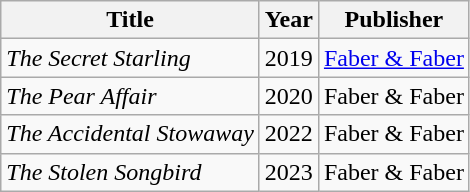<table class="wikitable">
<tr>
<th>Title</th>
<th>Year</th>
<th>Publisher</th>
</tr>
<tr>
<td><em>The Secret Starling</em></td>
<td>2019</td>
<td><a href='#'>Faber & Faber</a></td>
</tr>
<tr>
<td><em>The Pear Affair</em></td>
<td>2020</td>
<td>Faber & Faber</td>
</tr>
<tr>
<td><em>The Accidental Stowaway</em></td>
<td>2022</td>
<td>Faber & Faber</td>
</tr>
<tr>
<td><em>The Stolen Songbird</em></td>
<td>2023</td>
<td>Faber & Faber</td>
</tr>
</table>
